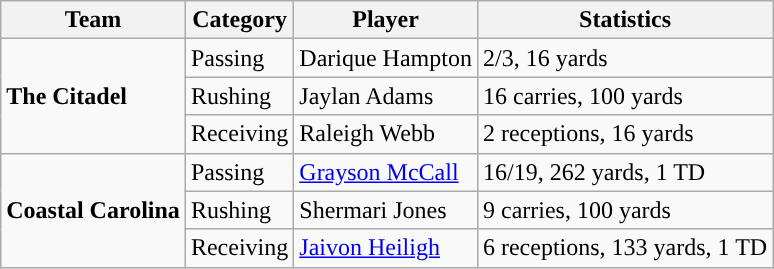<table class="wikitable" style="float: left;">
<tr>
<th>Team</th>
<th>Category</th>
<th>Player</th>
<th>Statistics</th>
</tr>
<tr>
<td rowspan=3><strong>The Citadel</strong></td>
<td>Passing</td>
<td>Darique Hampton</td>
<td>2/3, 16 yards</td>
</tr>
<tr>
<td>Rushing</td>
<td>Jaylan Adams</td>
<td>16 carries, 100 yards</td>
</tr>
<tr>
<td>Receiving</td>
<td>Raleigh Webb</td>
<td>2 receptions, 16 yards</td>
</tr>
<tr>
<td rowspan=3><strong>Coastal Carolina</strong></td>
<td>Passing</td>
<td><a href='#'>Grayson McCall</a></td>
<td>16/19, 262 yards, 1 TD</td>
</tr>
<tr>
<td>Rushing</td>
<td>Shermari Jones</td>
<td>9 carries, 100 yards</td>
</tr>
<tr>
<td>Receiving</td>
<td><a href='#'>Jaivon Heiligh</a></td>
<td>6 receptions, 133 yards, 1 TD</td>
</tr>
</table>
